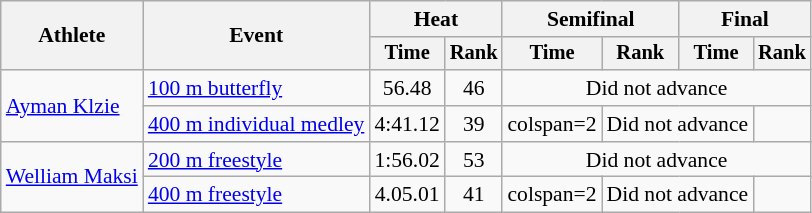<table class=wikitable style="font-size:90%">
<tr>
<th rowspan="2">Athlete</th>
<th rowspan="2">Event</th>
<th colspan="2">Heat</th>
<th colspan="2">Semifinal</th>
<th colspan="2">Final</th>
</tr>
<tr style="font-size:95%">
<th>Time</th>
<th>Rank</th>
<th>Time</th>
<th>Rank</th>
<th>Time</th>
<th>Rank</th>
</tr>
<tr align=center>
<td align=left rowspan=2><a href='#'>Ayman Klzie</a></td>
<td align=left><a href='#'>100 m butterfly</a></td>
<td>56.48</td>
<td>46</td>
<td colspan=4>Did not advance</td>
</tr>
<tr align=center>
<td align=left><a href='#'>400 m individual medley</a></td>
<td>4:41.12</td>
<td>39</td>
<td>colspan=2 </td>
<td colspan=2>Did not advance</td>
</tr>
<tr align=center>
<td align=left rowspan=2><a href='#'>Welliam Maksi</a></td>
<td align=left><a href='#'>200 m freestyle</a></td>
<td>1:56.02</td>
<td>53</td>
<td colspan=4>Did not advance</td>
</tr>
<tr align=center>
<td align=left><a href='#'>400 m freestyle</a></td>
<td>4.05.01</td>
<td>41</td>
<td>colspan=2 </td>
<td colspan=2>Did not advance</td>
</tr>
</table>
